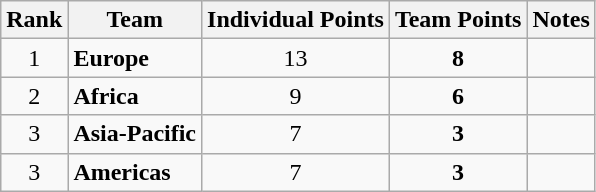<table class="wikitable sortable" style="text-align:center">
<tr>
<th>Rank</th>
<th>Team</th>
<th>Individual Points</th>
<th>Team Points</th>
<th>Notes</th>
</tr>
<tr>
<td>1</td>
<td align="left"><strong>Europe</strong></td>
<td>13</td>
<td><strong>8</strong></td>
<td></td>
</tr>
<tr>
<td>2</td>
<td align="left"><strong>Africa</strong></td>
<td>9</td>
<td><strong>6</strong></td>
<td></td>
</tr>
<tr>
<td>3</td>
<td align="left"><strong>Asia-Pacific</strong></td>
<td>7</td>
<td><strong>3</strong></td>
<td></td>
</tr>
<tr>
<td>3</td>
<td align="left"><strong>Americas</strong></td>
<td>7</td>
<td><strong>3</strong></td>
<td></td>
</tr>
</table>
